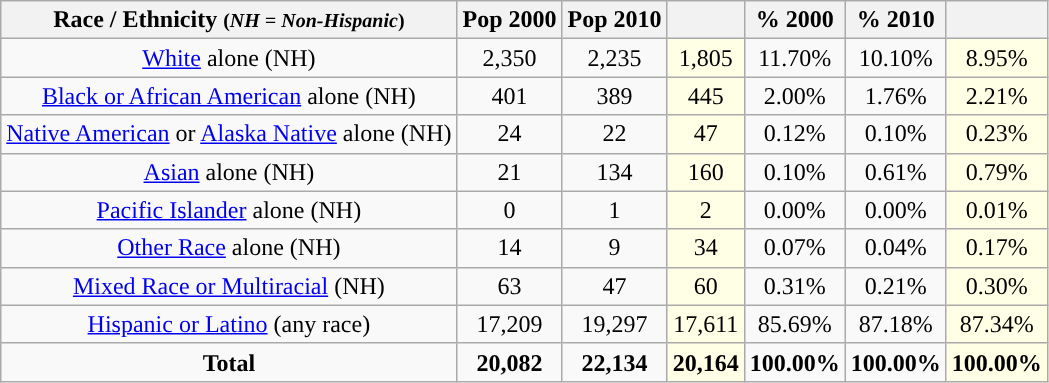<table class="wikitable" style="text-align:center;">
<tr>
<th>Race / Ethnicity <small>(<em>NH = Non-Hispanic</em>)</small></th>
<th>Pop 2000</th>
<th>Pop 2010</th>
<th></th>
<th>% 2000</th>
<th>% 2010</th>
<th></th>
</tr>
<tr>
<td><a href='#'>White</a> alone (NH)</td>
<td>2,350</td>
<td>2,235</td>
<td style='background: #ffffe6;'>1,805</td>
<td>11.70%</td>
<td>10.10%</td>
<td style='background: #ffffe6;'>8.95%</td>
</tr>
<tr>
<td><a href='#'>Black or African American</a> alone (NH)</td>
<td>401</td>
<td>389</td>
<td style='background: #ffffe6;'>445</td>
<td>2.00%</td>
<td>1.76%</td>
<td style='background: #ffffe6;'>2.21%</td>
</tr>
<tr>
<td><a href='#'>Native American</a> or <a href='#'>Alaska Native</a> alone (NH)</td>
<td>24</td>
<td>22</td>
<td style='background: #ffffe6;'>47</td>
<td>0.12%</td>
<td>0.10%</td>
<td style='background: #ffffe6;'>0.23%</td>
</tr>
<tr>
<td><a href='#'>Asian</a> alone (NH)</td>
<td>21</td>
<td>134</td>
<td style='background: #ffffe6;'>160</td>
<td>0.10%</td>
<td>0.61%</td>
<td style='background: #ffffe6;'>0.79%</td>
</tr>
<tr>
<td><a href='#'>Pacific Islander</a> alone (NH)</td>
<td>0</td>
<td>1</td>
<td style='background: #ffffe6;'>2</td>
<td>0.00%</td>
<td>0.00%</td>
<td style='background: #ffffe6;'>0.01%</td>
</tr>
<tr>
<td><a href='#'>Other Race</a> alone (NH)</td>
<td>14</td>
<td>9</td>
<td style='background: #ffffe6;'>34</td>
<td>0.07%</td>
<td>0.04%</td>
<td style='background: #ffffe6;'>0.17%</td>
</tr>
<tr>
<td><a href='#'>Mixed Race or Multiracial</a> (NH)</td>
<td>63</td>
<td>47</td>
<td style='background: #ffffe6;'>60</td>
<td>0.31%</td>
<td>0.21%</td>
<td style='background: #ffffe6;'>0.30%</td>
</tr>
<tr>
<td><a href='#'>Hispanic or Latino</a> (any race)</td>
<td>17,209</td>
<td>19,297</td>
<td style='background: #ffffe6;'>17,611</td>
<td>85.69%</td>
<td>87.18%</td>
<td style='background: #ffffe6;'>87.34%</td>
</tr>
<tr>
<td><strong>Total</strong></td>
<td><strong>20,082</strong></td>
<td><strong>22,134</strong></td>
<td style='background: #ffffe6;'><strong>20,164</strong></td>
<td><strong>100.00%</strong></td>
<td><strong>100.00%</strong></td>
<td style='background: #ffffe6;'><strong>100.00%</strong></td>
</tr>
</table>
